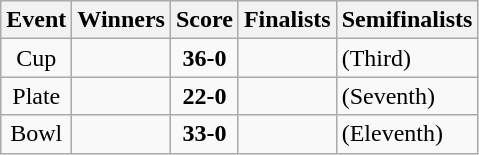<table class="wikitable" style="text-align: center">
<tr>
<th>Event</th>
<th>Winners</th>
<th>Score</th>
<th>Finalists</th>
<th>Semifinalists</th>
</tr>
<tr>
<td>Cup</td>
<td align=left><strong></strong></td>
<td><strong>36-0</strong></td>
<td align=left></td>
<td align=left> (Third) <br></td>
</tr>
<tr>
<td>Plate</td>
<td align=left><strong></strong></td>
<td><strong>22-0</strong></td>
<td align=left></td>
<td align=left> (Seventh) <br></td>
</tr>
<tr>
<td>Bowl</td>
<td align=left><strong></strong></td>
<td><strong>33-0</strong></td>
<td align=left></td>
<td align=left> (Eleventh) <br></td>
</tr>
</table>
